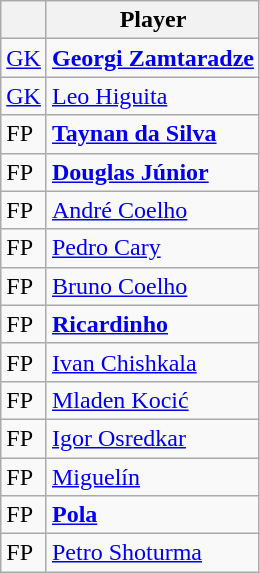<table class="wikitable">
<tr>
<th></th>
<th>Player</th>
</tr>
<tr>
<td><a href='#'>GK</a></td>
<td> <strong><a href='#'>Georgi Zamtaradze</a></strong></td>
</tr>
<tr>
<td><a href='#'>GK</a></td>
<td> <a href='#'>Leo Higuita</a></td>
</tr>
<tr>
<td>FP</td>
<td> <strong><a href='#'>Taynan da Silva</a></strong></td>
</tr>
<tr>
<td>FP</td>
<td> <strong><a href='#'>Douglas Júnior</a></strong></td>
</tr>
<tr>
<td>FP</td>
<td> <a href='#'>André Coelho</a></td>
</tr>
<tr>
<td>FP</td>
<td> <a href='#'>Pedro Cary</a></td>
</tr>
<tr>
<td>FP</td>
<td> <a href='#'>Bruno Coelho</a></td>
</tr>
<tr>
<td>FP</td>
<td> <strong><a href='#'>Ricardinho</a></strong></td>
</tr>
<tr>
<td>FP</td>
<td> <a href='#'>Ivan Chishkala</a></td>
</tr>
<tr>
<td>FP</td>
<td> <a href='#'>Mladen Kocić</a></td>
</tr>
<tr>
<td>FP</td>
<td> <a href='#'>Igor Osredkar</a></td>
</tr>
<tr>
<td>FP</td>
<td> <a href='#'>Miguelín</a></td>
</tr>
<tr>
<td>FP</td>
<td> <strong><a href='#'>Pola</a></strong></td>
</tr>
<tr>
<td>FP</td>
<td> <a href='#'>Petro Shoturma</a></td>
</tr>
</table>
